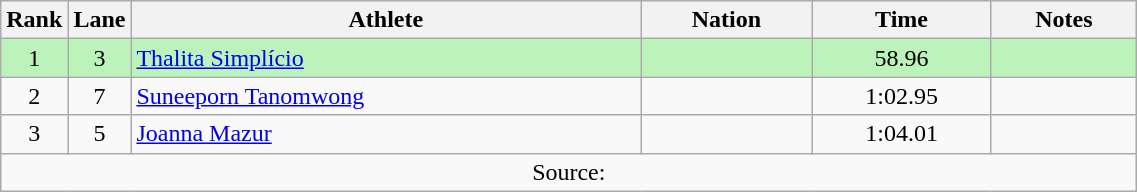<table class="wikitable sortable" style="text-align:center;width: 60%;">
<tr>
<th scope="col" style="width: 10px;">Rank</th>
<th scope="col" style="width: 10px;">Lane</th>
<th scope="col">Athlete</th>
<th scope="col">Nation</th>
<th scope="col">Time</th>
<th scope="col">Notes</th>
</tr>
<tr bgcolor=bbf3bb>
<td>1</td>
<td>3</td>
<td align=left><a href='#'>Thalita Simplício</a><br></td>
<td align=left></td>
<td>58.96</td>
<td></td>
</tr>
<tr>
<td>2</td>
<td>7</td>
<td align=left><a href='#'>Suneeporn Tanomwong</a><br></td>
<td align=left></td>
<td>1:02.95</td>
<td></td>
</tr>
<tr>
<td>3</td>
<td>5</td>
<td align=left><a href='#'>Joanna Mazur</a><br></td>
<td align=left></td>
<td>1:04.01</td>
<td></td>
</tr>
<tr class="sortbottom">
<td colspan="6">Source:</td>
</tr>
</table>
